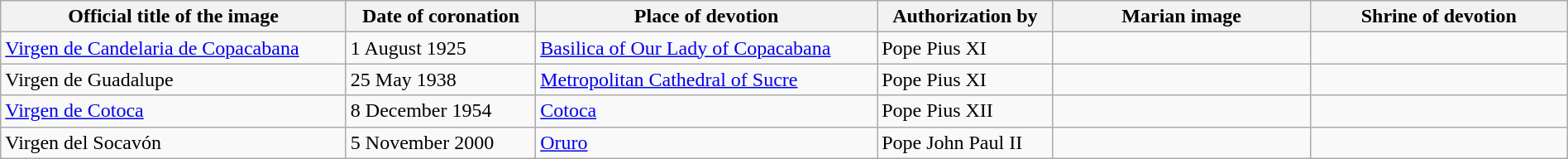<table class="wikitable sortable" width="100%">
<tr>
<th>Official title of the image</th>
<th data-sort-type="date">Date of coronation</th>
<th>Place of devotion</th>
<th>Authorization by</th>
<th width=200px class=unsortable>Marian image</th>
<th width=200px class=unsortable>Shrine of devotion</th>
</tr>
<tr>
<td><a href='#'>Virgen de Candelaria de Copacabana</a></td>
<td>1 August 1925</td>
<td><a href='#'>Basilica of Our Lady of Copacabana</a></td>
<td>Pope Pius XI</td>
<td></td>
<td></td>
</tr>
<tr>
<td>Virgen de Guadalupe</td>
<td>25 May 1938</td>
<td><a href='#'>Metropolitan Cathedral of Sucre</a></td>
<td>Pope Pius XI</td>
<td></td>
<td></td>
</tr>
<tr>
<td><a href='#'>Virgen de Cotoca</a></td>
<td>8 December 1954</td>
<td><a href='#'>Cotoca</a></td>
<td>Pope Pius XII</td>
<td></td>
<td></td>
</tr>
<tr>
<td>Virgen del Socavón</td>
<td>5 November 2000</td>
<td><a href='#'>Oruro</a></td>
<td>Pope John Paul II</td>
<td></td>
<td></td>
</tr>
</table>
